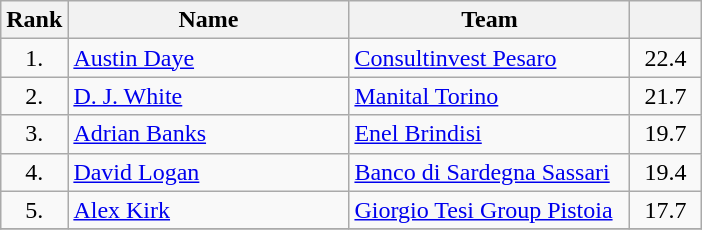<table class="wikitable" style="text-align: center;">
<tr>
<th>Rank</th>
<th width=180>Name</th>
<th width=180>Team</th>
<th width=40></th>
</tr>
<tr>
<td>1.</td>
<td align="left"> <a href='#'>Austin Daye</a></td>
<td style="text-align:left;"><a href='#'>Consultinvest Pesaro</a></td>
<td>22.4</td>
</tr>
<tr>
<td>2.</td>
<td align="left"> <a href='#'>D. J. White</a></td>
<td style="text-align:left;"><a href='#'>Manital Torino</a></td>
<td>21.7</td>
</tr>
<tr>
<td>3.</td>
<td align="left"> <a href='#'>Adrian Banks</a></td>
<td style="text-align:left;"><a href='#'>Enel Brindisi</a></td>
<td>19.7</td>
</tr>
<tr>
<td>4.</td>
<td align="left"> <a href='#'>David Logan</a></td>
<td style="text-align:left;"><a href='#'>Banco di Sardegna Sassari</a></td>
<td>19.4</td>
</tr>
<tr>
<td>5.</td>
<td align="left"> <a href='#'>Alex Kirk</a></td>
<td style="text-align:left;"><a href='#'>Giorgio Tesi Group Pistoia</a></td>
<td>17.7</td>
</tr>
<tr>
</tr>
</table>
